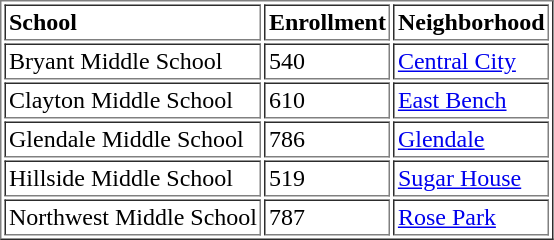<table border="1" cellpadding="2">
<tr>
<td><strong>School</strong></td>
<td><strong>Enrollment</strong></td>
<td><strong>Neighborhood</strong></td>
</tr>
<tr>
<td>Bryant Middle School</td>
<td>540</td>
<td><a href='#'>Central City</a></td>
</tr>
<tr>
<td>Clayton Middle School</td>
<td>610</td>
<td><a href='#'>East Bench</a></td>
</tr>
<tr>
<td>Glendale Middle School</td>
<td>786</td>
<td><a href='#'>Glendale</a></td>
</tr>
<tr>
<td>Hillside Middle School</td>
<td>519</td>
<td><a href='#'>Sugar House</a></td>
</tr>
<tr>
<td>Northwest Middle School</td>
<td>787</td>
<td><a href='#'>Rose Park</a></td>
</tr>
</table>
